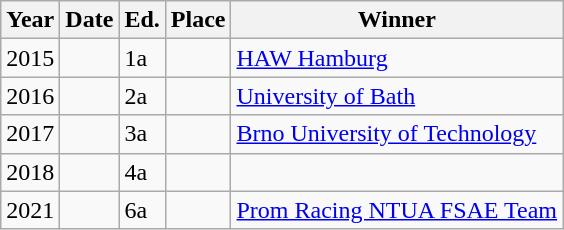<table class="wikitable">
<tr>
<th>Year</th>
<th>Date</th>
<th>Ed.</th>
<th>Place</th>
<th>Winner</th>
</tr>
<tr>
<td>2015</td>
<td></td>
<td>1a</td>
<td></td>
<td><a href='#'>HAW Hamburg</a></td>
</tr>
<tr>
<td>2016</td>
<td></td>
<td>2a</td>
<td></td>
<td> <a href='#'>University of Bath</a></td>
</tr>
<tr>
<td>2017</td>
<td></td>
<td>3a</td>
<td></td>
<td> <a href='#'>Brno University of Technology</a></td>
</tr>
<tr>
<td>2018</td>
<td></td>
<td>4a</td>
<td></td>
<td></td>
</tr>
<tr>
<td>2021</td>
<td></td>
<td>6a</td>
<td></td>
<td> <a href='#'>Prom Racing NTUA FSAE Team</a></td>
</tr>
</table>
